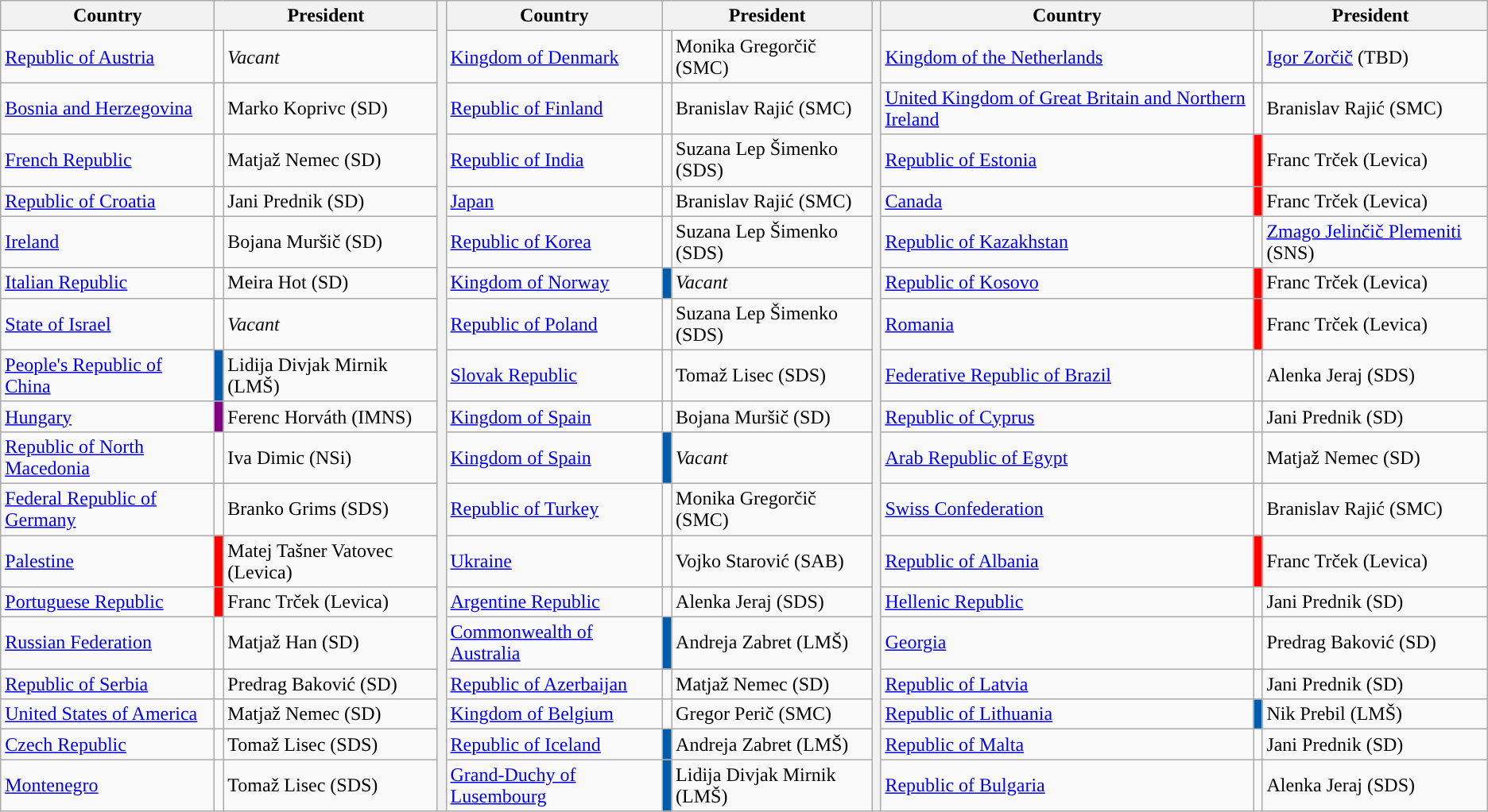<table class="wikitable">
<tr>
<th>Country</th>
<th colspan="2">President</th>
<th rowspan="19"></th>
<th>Country</th>
<th colspan="2">President</th>
<th rowspan="19"></th>
<th>Country</th>
<th colspan="2">President</th>
</tr>
<tr>
<td><a href='#'>Republic of Austria</a></td>
<td style="background:"></td>
<td><em>Vacant</em></td>
<td><a href='#'>Kingdom of Denmark</a></td>
<td style="background:"></td>
<td>Monika Gregorčič (SMC)</td>
<td><a href='#'>Kingdom of the Netherlands</a></td>
<td></td>
<td><a href='#'>Igor Zorčič</a> (TBD)</td>
</tr>
<tr>
<td><a href='#'>Bosnia and Herzegovina</a></td>
<td style="background:"></td>
<td>Marko Koprivc (SD)</td>
<td><a href='#'>Republic of Finland</a></td>
<td style="background:"></td>
<td>Branislav Rajić (SMC)</td>
<td><a href='#'>United Kingdom of Great Britain and Northern Ireland</a></td>
<td style="background:"></td>
<td>Branislav Rajić (SMC)</td>
</tr>
<tr>
<td><a href='#'>French Republic</a></td>
<td style="background:"></td>
<td>Matjaž Nemec (SD)</td>
<td><a href='#'>Republic of India</a></td>
<td style="background:"></td>
<td>Suzana Lep Šimenko (SDS)</td>
<td><a href='#'>Republic of Estonia</a></td>
<td style="background:red"></td>
<td>Franc Trček (Levica)</td>
</tr>
<tr>
<td><a href='#'>Republic of Croatia</a></td>
<td style="background:"></td>
<td>Jani Prednik (SD)</td>
<td><a href='#'>Japan</a></td>
<td style="background:"></td>
<td>Branislav Rajić (SMC)</td>
<td><a href='#'>Canada</a></td>
<td style="background:red"></td>
<td>Franc Trček (Levica)</td>
</tr>
<tr>
<td><a href='#'>Ireland</a></td>
<td style="background:"></td>
<td>Bojana Muršič (SD)</td>
<td><a href='#'>Republic of Korea</a></td>
<td style="background:"></td>
<td>Suzana Lep Šimenko (SDS)</td>
<td><a href='#'>Republic of Kazakhstan</a></td>
<td style="background:"></td>
<td><a href='#'>Zmago Jelinčič Plemeniti</a> (SNS)</td>
</tr>
<tr>
<td><a href='#'>Italian Republic</a></td>
<td style="background:"></td>
<td>Meira Hot (SD)</td>
<td><a href='#'>Kingdom of Norway</a></td>
<td style="background:#005bab"></td>
<td><em>Vacant</em></td>
<td><a href='#'>Republic of Kosovo</a></td>
<td style="background:red"></td>
<td>Franc Trček (Levica)</td>
</tr>
<tr>
<td><a href='#'>State of Israel</a></td>
<td style="background:"></td>
<td><em>Vacant</em></td>
<td><a href='#'>Republic of Poland</a></td>
<td style="background:"></td>
<td>Suzana Lep Šimenko (SDS)</td>
<td><a href='#'>Romania</a></td>
<td style="background:red"></td>
<td>Franc Trček (Levica)</td>
</tr>
<tr>
<td><a href='#'>People's Republic of China</a></td>
<td style="background:#005bab"></td>
<td>Lidija Divjak Mirnik (LMŠ)</td>
<td><a href='#'>Slovak Republic</a></td>
<td style="background:"></td>
<td>Tomaž Lisec (SDS)</td>
<td><a href='#'>Federative Republic of Brazil</a></td>
<td style="background:"></td>
<td>Alenka Jeraj (SDS)</td>
</tr>
<tr>
<td><a href='#'>Hungary</a></td>
<td style="background:purple"></td>
<td>Ferenc Horváth (IMNS)</td>
<td><a href='#'>Kingdom of Spain</a></td>
<td style="background:"></td>
<td>Bojana Muršič (SD)</td>
<td><a href='#'>Republic of Cyprus</a></td>
<td style="background:"></td>
<td>Jani Prednik (SD)</td>
</tr>
<tr>
<td><a href='#'>Republic of North Macedonia</a></td>
<td style="background:"></td>
<td>Iva Dimic (NSi)</td>
<td><a href='#'>Kingdom of Spain</a></td>
<td style="background:#005bab"></td>
<td><em>Vacant</em></td>
<td><a href='#'>Arab Republic of Egypt</a></td>
<td style="background:"></td>
<td>Matjaž Nemec (SD)</td>
</tr>
<tr>
<td><a href='#'>Federal Republic of Germany</a></td>
<td style="background:"></td>
<td>Branko Grims (SDS)</td>
<td><a href='#'>Republic of Turkey</a></td>
<td style="background:"></td>
<td>Monika Gregorčič (SMC)</td>
<td><a href='#'>Swiss Confederation</a></td>
<td style="background:"></td>
<td>Branislav Rajić (SMC)</td>
</tr>
<tr>
<td><a href='#'>Palestine</a></td>
<td style="background:red"></td>
<td>Matej Tašner Vatovec (Levica)</td>
<td><a href='#'>Ukraine</a></td>
<td style="background:"></td>
<td>Vojko Starović (SAB)</td>
<td><a href='#'>Republic of Albania</a></td>
<td style="background:red"></td>
<td>Franc Trček (Levica)</td>
</tr>
<tr>
<td><a href='#'>Portuguese Republic</a></td>
<td style="background:red"></td>
<td>Franc Trček (Levica)</td>
<td><a href='#'>Argentine Republic</a></td>
<td style="background:"></td>
<td>Alenka Jeraj (SDS)</td>
<td><a href='#'>Hellenic Republic</a></td>
<td style="background:"></td>
<td>Jani Prednik (SD)</td>
</tr>
<tr>
<td><a href='#'>Russian Federation</a></td>
<td style="background:"></td>
<td>Matjaž Han (SD)</td>
<td><a href='#'>Commonwealth of Australia</a></td>
<td style="background:#005bab"></td>
<td>Andreja Zabret (LMŠ)</td>
<td><a href='#'>Georgia</a></td>
<td style="background:"></td>
<td>Predrag Baković (SD)</td>
</tr>
<tr>
<td><a href='#'>Republic of Serbia</a></td>
<td style="background:"></td>
<td>Predrag Baković (SD)</td>
<td><a href='#'>Republic of Azerbaijan</a></td>
<td style="background:"></td>
<td>Matjaž Nemec (SD)</td>
<td><a href='#'>Republic of Latvia</a></td>
<td style="background:"></td>
<td>Jani Prednik (SD)</td>
</tr>
<tr>
<td><a href='#'>United States of America</a></td>
<td style="background:"></td>
<td>Matjaž Nemec (SD)</td>
<td><a href='#'>Kingdom of Belgium</a></td>
<td style="background:"></td>
<td>Gregor Perič (SMC)</td>
<td><a href='#'>Republic of Lithuania</a></td>
<td style="background:#005bab"></td>
<td>Nik Prebil (LMŠ)</td>
</tr>
<tr>
<td><a href='#'>Czech Republic</a></td>
<td style="background:"></td>
<td>Tomaž Lisec (SDS)</td>
<td><a href='#'>Republic of Iceland</a></td>
<td style="background:#005bab"></td>
<td>Andreja Zabret (LMŠ)</td>
<td><a href='#'>Republic of Malta</a></td>
<td style="background:"></td>
<td>Jani Prednik (SD)</td>
</tr>
<tr>
<td><a href='#'>Montenegro</a></td>
<td style="background:"></td>
<td>Tomaž Lisec (SDS)</td>
<td><a href='#'>Grand-Duchy of Lusembourg</a></td>
<td style="background:#005bab"></td>
<td>Lidija Divjak Mirnik (LMŠ)</td>
<td><a href='#'>Republic of Bulgaria</a></td>
<td style="background:"></td>
<td>Alenka Jeraj (SDS)</td>
</tr>
</table>
